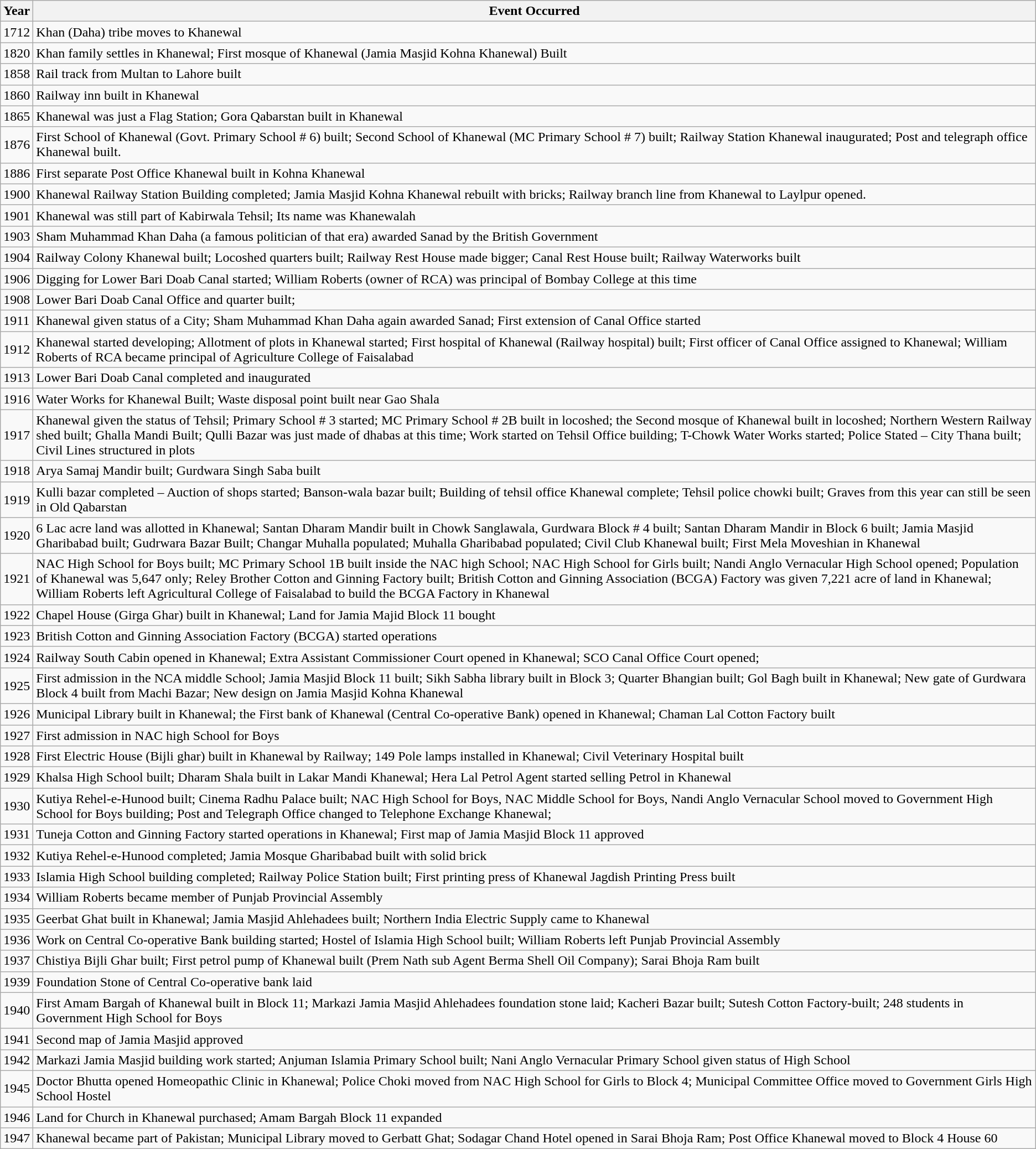<table class="wikitable sortable mw-collapsible plainrowheaders">
<tr>
<th scope="col">Year</th>
<th scope="col"><strong>Event Occurred</strong></th>
</tr>
<tr>
<td>1712</td>
<td>Khan (Daha) tribe moves to Khanewal</td>
</tr>
<tr>
<td>1820</td>
<td>Khan family settles in Khanewal; First mosque of Khanewal (Jamia Masjid Kohna Khanewal) Built</td>
</tr>
<tr>
<td>1858</td>
<td>Rail track from Multan to Lahore built</td>
</tr>
<tr>
<td>1860</td>
<td>Railway inn built in Khanewal</td>
</tr>
<tr>
<td>1865</td>
<td>Khanewal was just a Flag Station; Gora Qabarstan built in Khanewal</td>
</tr>
<tr>
<td>1876</td>
<td>First School of Khanewal (Govt. Primary School # 6) built; Second School of Khanewal (MC Primary School # 7) built; Railway Station Khanewal inaugurated; Post and telegraph office Khanewal built.</td>
</tr>
<tr>
<td>1886</td>
<td>First separate Post Office Khanewal built in Kohna Khanewal</td>
</tr>
<tr>
<td>1900</td>
<td>Khanewal Railway Station Building completed; Jamia Masjid Kohna Khanewal rebuilt with bricks; Railway branch line from Khanewal to Laylpur opened.</td>
</tr>
<tr>
<td>1901</td>
<td>Khanewal was still part of Kabirwala Tehsil; Its name was Khanewalah</td>
</tr>
<tr>
<td>1903</td>
<td>Sham Muhammad Khan Daha (a famous politician of that era) awarded Sanad by the British Government</td>
</tr>
<tr>
<td>1904</td>
<td>Railway Colony Khanewal built; Locoshed quarters built; Railway Rest House made bigger; Canal Rest House built; Railway Waterworks built</td>
</tr>
<tr>
<td>1906</td>
<td>Digging for Lower Bari Doab Canal started; William Roberts (owner of RCA) was principal of Bombay College at this time</td>
</tr>
<tr>
<td>1908</td>
<td>Lower Bari Doab Canal Office and quarter built;</td>
</tr>
<tr>
<td>1911</td>
<td>Khanewal given status of a City; Sham Muhammad Khan Daha again awarded Sanad; First extension of Canal Office started</td>
</tr>
<tr>
<td>1912</td>
<td>Khanewal started developing; Allotment of plots in Khanewal started; First hospital of Khanewal (Railway hospital) built; First officer of Canal Office assigned to Khanewal; William Roberts of RCA became principal of Agriculture College of Faisalabad</td>
</tr>
<tr>
<td>1913</td>
<td>Lower Bari Doab Canal completed and inaugurated</td>
</tr>
<tr>
<td>1916</td>
<td>Water Works for Khanewal Built; Waste disposal point built near Gao Shala</td>
</tr>
<tr>
<td>1917</td>
<td>Khanewal given the status of Tehsil; Primary School # 3 started; MC Primary School # 2B built in locoshed; the Second mosque of Khanewal built in locoshed; Northern Western Railway shed built; Ghalla Mandi Built; Qulli Bazar was just made of dhabas at this time; Work started on Tehsil Office building; T-Chowk Water Works started; Police Stated – City Thana built; Civil Lines structured in plots</td>
</tr>
<tr>
<td>1918</td>
<td>Arya Samaj Mandir built; Gurdwara Singh Saba built</td>
</tr>
<tr>
<td>1919</td>
<td>Kulli bazar completed – Auction of shops started; Banson-wala bazar built; Building of tehsil office Khanewal complete; Tehsil police chowki built; Graves from this year can still be seen in Old Qabarstan</td>
</tr>
<tr>
<td>1920</td>
<td>6 Lac acre land was allotted in Khanewal; Santan Dharam Mandir built in Chowk Sanglawala, Gurdwara Block # 4 built; Santan Dharam Mandir in Block 6 built; Jamia Masjid Gharibabad built; Gudrwara Bazar Built; Changar Muhalla populated; Muhalla Gharibabad populated; Civil Club Khanewal built; First Mela Moveshian in Khanewal</td>
</tr>
<tr>
<td>1921</td>
<td>NAC High School for Boys built; MC Primary School 1B built inside the NAC high School; NAC High School for Girls built; Nandi Anglo Vernacular High School opened; Population of Khanewal was 5,647 only; Reley Brother Cotton and Ginning Factory built; British Cotton and Ginning Association (BCGA) Factory was given 7,221 acre of land in Khanewal; William Roberts left Agricultural College of Faisalabad to build the BCGA Factory in Khanewal</td>
</tr>
<tr>
<td>1922</td>
<td>Chapel House (Girga Ghar) built in Khanewal; Land for Jamia Majid Block 11 bought</td>
</tr>
<tr>
<td>1923</td>
<td>British Cotton and Ginning Association Factory (BCGA) started operations</td>
</tr>
<tr>
<td>1924</td>
<td>Railway South Cabin opened in Khanewal; Extra Assistant Commissioner Court opened in Khanewal; SCO Canal Office Court opened;</td>
</tr>
<tr>
<td>1925</td>
<td>First admission in the NCA middle School; Jamia Masjid Block 11 built; Sikh Sabha library built in Block 3; Quarter Bhangian built; Gol Bagh built in Khanewal; New gate of Gurdwara Block 4 built from Machi Bazar; New design on Jamia Masjid Kohna Khanewal</td>
</tr>
<tr>
<td>1926</td>
<td>Municipal Library built in Khanewal; the First bank of Khanewal (Central Co-operative Bank) opened in Khanewal; Chaman Lal Cotton Factory built</td>
</tr>
<tr>
<td>1927</td>
<td>First admission in NAC high School for Boys</td>
</tr>
<tr>
<td>1928</td>
<td>First Electric House (Bijli ghar) built in Khanewal by Railway; 149 Pole lamps installed in Khanewal; Civil Veterinary Hospital built</td>
</tr>
<tr>
<td>1929</td>
<td>Khalsa High School built; Dharam Shala built in Lakar Mandi Khanewal; Hera Lal Petrol Agent started selling Petrol in Khanewal</td>
</tr>
<tr>
<td>1930</td>
<td>Kutiya Rehel-e-Hunood built; Cinema Radhu Palace built; NAC High School for Boys, NAC Middle School for Boys, Nandi Anglo Vernacular School moved to Government High School for Boys building; Post and Telegraph Office changed to Telephone Exchange Khanewal;</td>
</tr>
<tr>
<td>1931</td>
<td>Tuneja Cotton and Ginning Factory started operations in Khanewal; First map of Jamia Masjid Block 11 approved</td>
</tr>
<tr>
<td>1932</td>
<td>Kutiya Rehel-e-Hunood completed; Jamia Mosque Gharibabad built with solid brick</td>
</tr>
<tr>
<td>1933</td>
<td>Islamia High School building completed; Railway Police Station built; First printing press of Khanewal Jagdish Printing Press built</td>
</tr>
<tr>
<td>1934</td>
<td>William Roberts became member of Punjab Provincial Assembly</td>
</tr>
<tr>
<td>1935</td>
<td>Geerbat Ghat built in Khanewal; Jamia Masjid Ahlehadees built; Northern India Electric Supply came to Khanewal</td>
</tr>
<tr>
<td>1936</td>
<td>Work on Central Co-operative Bank building started; Hostel of Islamia High School built; William Roberts left Punjab Provincial Assembly</td>
</tr>
<tr>
<td>1937</td>
<td>Chistiya Bijli Ghar built; First petrol pump of Khanewal built (Prem Nath sub Agent Berma Shell Oil Company); Sarai Bhoja Ram built</td>
</tr>
<tr>
<td>1939</td>
<td>Foundation Stone of Central Co-operative bank laid</td>
</tr>
<tr>
<td>1940</td>
<td>First Amam Bargah of Khanewal built in Block 11; Markazi Jamia Masjid Ahlehadees foundation stone laid; Kacheri Bazar built; Sutesh Cotton Factory-built; 248 students in Government High School for Boys</td>
</tr>
<tr>
<td>1941</td>
<td>Second map of Jamia Masjid approved</td>
</tr>
<tr>
<td>1942</td>
<td>Markazi Jamia Masjid building work started; Anjuman Islamia Primary School built; Nani Anglo Vernacular Primary School given status of High School</td>
</tr>
<tr>
<td>1945</td>
<td>Doctor Bhutta opened Homeopathic Clinic in Khanewal; Police Choki moved from NAC High School for Girls to Block 4; Municipal Committee Office moved to Government Girls High School Hostel</td>
</tr>
<tr>
<td>1946</td>
<td>Land for Church in Khanewal purchased; Amam Bargah Block 11 expanded</td>
</tr>
<tr>
<td>1947</td>
<td>Khanewal became part of Pakistan; Municipal Library moved to Gerbatt Ghat; Sodagar Chand Hotel opened in Sarai Bhoja Ram; Post Office Khanewal moved to Block 4 House 60</td>
</tr>
</table>
